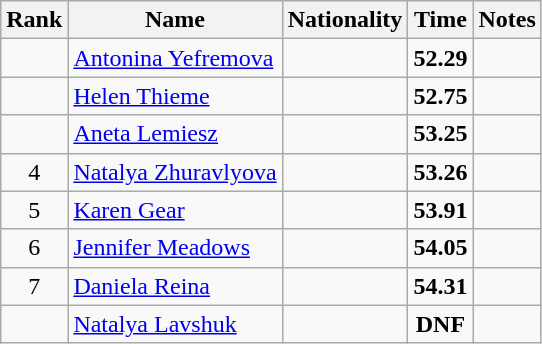<table class="wikitable sortable" style="text-align:center">
<tr>
<th>Rank</th>
<th>Name</th>
<th>Nationality</th>
<th>Time</th>
<th>Notes</th>
</tr>
<tr>
<td></td>
<td align=left><a href='#'>Antonina Yefremova</a></td>
<td align=left></td>
<td><strong>52.29</strong></td>
<td></td>
</tr>
<tr>
<td></td>
<td align=left><a href='#'>Helen Thieme</a></td>
<td align=left></td>
<td><strong>52.75</strong></td>
<td></td>
</tr>
<tr>
<td></td>
<td align=left><a href='#'>Aneta Lemiesz</a></td>
<td align=left></td>
<td><strong>53.25</strong></td>
<td></td>
</tr>
<tr>
<td>4</td>
<td align=left><a href='#'>Natalya Zhuravlyova</a></td>
<td align=left></td>
<td><strong>53.26</strong></td>
<td></td>
</tr>
<tr>
<td>5</td>
<td align=left><a href='#'>Karen Gear</a></td>
<td align=left></td>
<td><strong>53.91</strong></td>
<td></td>
</tr>
<tr>
<td>6</td>
<td align=left><a href='#'>Jennifer Meadows</a></td>
<td align=left></td>
<td><strong>54.05</strong></td>
<td></td>
</tr>
<tr>
<td>7</td>
<td align=left><a href='#'>Daniela Reina</a></td>
<td align=left></td>
<td><strong>54.31</strong></td>
<td></td>
</tr>
<tr>
<td></td>
<td align=left><a href='#'>Natalya Lavshuk</a></td>
<td align=left></td>
<td><strong>DNF</strong></td>
<td></td>
</tr>
</table>
